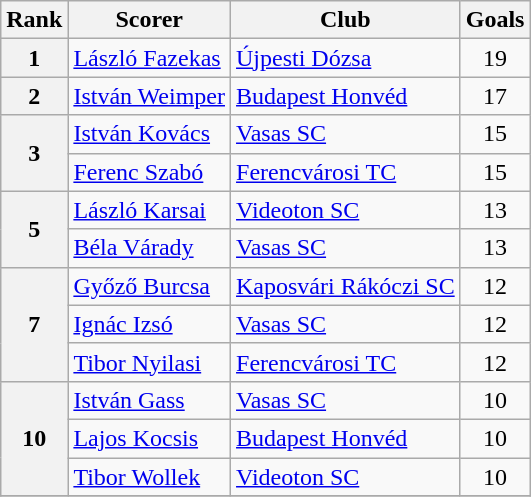<table class="wikitable" style="text-align:center">
<tr>
<th>Rank</th>
<th>Scorer</th>
<th>Club</th>
<th>Goals</th>
</tr>
<tr>
<th rowspan="1">1</th>
<td align=left> <a href='#'>László Fazekas</a></td>
<td align=left><a href='#'>Újpesti Dózsa</a></td>
<td>19</td>
</tr>
<tr>
<th rowspan="1">2</th>
<td align=left> <a href='#'>István Weimper</a></td>
<td align=left><a href='#'>Budapest Honvéd</a></td>
<td>17</td>
</tr>
<tr>
<th rowspan="2">3</th>
<td align=left> <a href='#'>István Kovács</a></td>
<td align=left><a href='#'>Vasas SC</a></td>
<td>15</td>
</tr>
<tr>
<td align=left> <a href='#'>Ferenc Szabó</a></td>
<td align=left><a href='#'>Ferencvárosi TC</a></td>
<td>15</td>
</tr>
<tr>
<th rowspan="2">5</th>
<td align=left> <a href='#'>László Karsai</a></td>
<td align=left><a href='#'>Videoton SC</a></td>
<td>13</td>
</tr>
<tr>
<td align=left> <a href='#'>Béla Várady</a></td>
<td align=left><a href='#'>Vasas SC</a></td>
<td>13</td>
</tr>
<tr>
<th rowspan="3">7</th>
<td align=left> <a href='#'>Győző Burcsa</a></td>
<td><a href='#'>Kaposvári Rákóczi SC</a></td>
<td>12</td>
</tr>
<tr>
<td align=left> <a href='#'>Ignác Izsó</a></td>
<td align=left><a href='#'>Vasas SC</a></td>
<td>12</td>
</tr>
<tr>
<td align=left> <a href='#'>Tibor Nyilasi</a></td>
<td align=left><a href='#'>Ferencvárosi TC</a></td>
<td>12</td>
</tr>
<tr>
<th rowspan="3">10</th>
<td align=left> <a href='#'>István Gass</a></td>
<td align=left><a href='#'>Vasas SC</a></td>
<td>10</td>
</tr>
<tr>
<td align=left> <a href='#'>Lajos Kocsis</a></td>
<td align=left><a href='#'>Budapest Honvéd</a></td>
<td>10</td>
</tr>
<tr>
<td align=left> <a href='#'>Tibor Wollek</a></td>
<td align=left><a href='#'>Videoton SC</a></td>
<td>10</td>
</tr>
<tr>
</tr>
</table>
